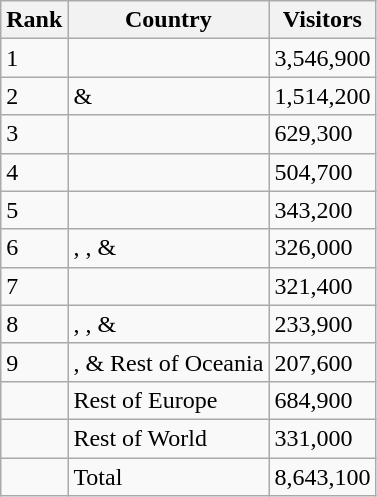<table class="wikitable">
<tr>
<th>Rank</th>
<th>Country</th>
<th>Visitors</th>
</tr>
<tr>
<td>1</td>
<td></td>
<td>3,546,900</td>
</tr>
<tr>
<td>2</td>
<td> & </td>
<td>1,514,200</td>
</tr>
<tr>
<td>3</td>
<td></td>
<td>629,300</td>
</tr>
<tr>
<td>4</td>
<td></td>
<td>504,700</td>
</tr>
<tr>
<td>5</td>
<td></td>
<td>343,200</td>
</tr>
<tr>
<td>6</td>
<td>, , & </td>
<td>326,000</td>
</tr>
<tr>
<td>7</td>
<td></td>
<td>321,400</td>
</tr>
<tr>
<td>8</td>
<td>, ,  & </td>
<td>233,900</td>
</tr>
<tr>
<td>9</td>
<td>,  & Rest of Oceania</td>
<td>207,600</td>
</tr>
<tr>
<td></td>
<td>Rest of Europe</td>
<td>684,900</td>
</tr>
<tr>
<td></td>
<td>Rest of World</td>
<td>331,000</td>
</tr>
<tr>
<td></td>
<td>Total</td>
<td>8,643,100</td>
</tr>
</table>
